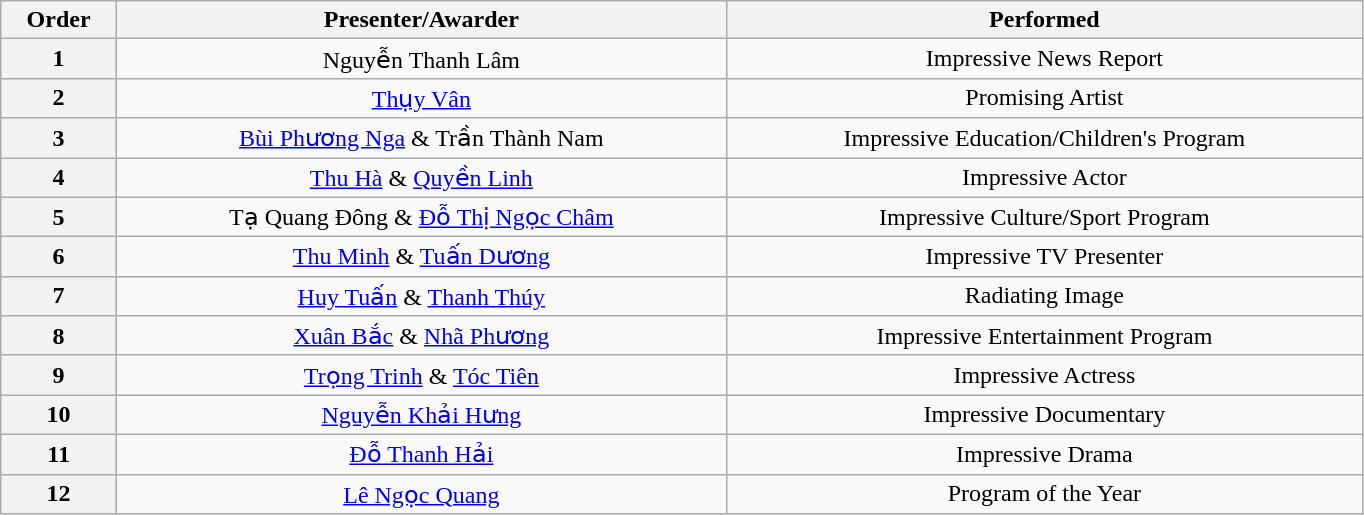<table class="wikitable" style="text-align:center; width:71.9%;">
<tr>
<th>Order</th>
<th>Presenter/Awarder</th>
<th>Performed</th>
</tr>
<tr>
<th>1</th>
<td>Nguyễn Thanh Lâm</td>
<td>Impressive News Report</td>
</tr>
<tr>
<th>2</th>
<td><a href='#'>Thụy Vân</a></td>
<td>Promising Artist</td>
</tr>
<tr>
<th>3</th>
<td><a href='#'>Bùi Phương Nga</a> & Trần Thành Nam</td>
<td>Impressive Education/Children's Program</td>
</tr>
<tr>
<th>4</th>
<td><a href='#'>Thu Hà</a> & <a href='#'>Quyền Linh</a></td>
<td>Impressive Actor</td>
</tr>
<tr>
<th>5</th>
<td>Tạ Quang Đông & <a href='#'>Đỗ Thị Ngọc Châm</a></td>
<td>Impressive Culture/Sport Program</td>
</tr>
<tr>
<th>6</th>
<td><a href='#'>Thu Minh</a> & <a href='#'>Tuấn Dương</a></td>
<td>Impressive TV Presenter</td>
</tr>
<tr>
<th>7</th>
<td><a href='#'>Huy Tuấn</a> & <a href='#'>Thanh Thúy</a></td>
<td>Radiating Image</td>
</tr>
<tr>
<th>8</th>
<td><a href='#'>Xuân Bắc</a> & <a href='#'>Nhã Phương</a></td>
<td>Impressive Entertainment Program</td>
</tr>
<tr>
<th>9</th>
<td><a href='#'>Trọng Trinh</a> & <a href='#'>Tóc Tiên</a></td>
<td>Impressive Actress</td>
</tr>
<tr>
<th>10</th>
<td><a href='#'>Nguyễn Khải Hưng</a></td>
<td>Impressive Documentary</td>
</tr>
<tr>
<th>11</th>
<td><a href='#'>Đỗ Thanh Hải</a></td>
<td>Impressive Drama</td>
</tr>
<tr>
<th>12</th>
<td><a href='#'>Lê Ngọc Quang</a></td>
<td>Program of the Year</td>
</tr>
</table>
